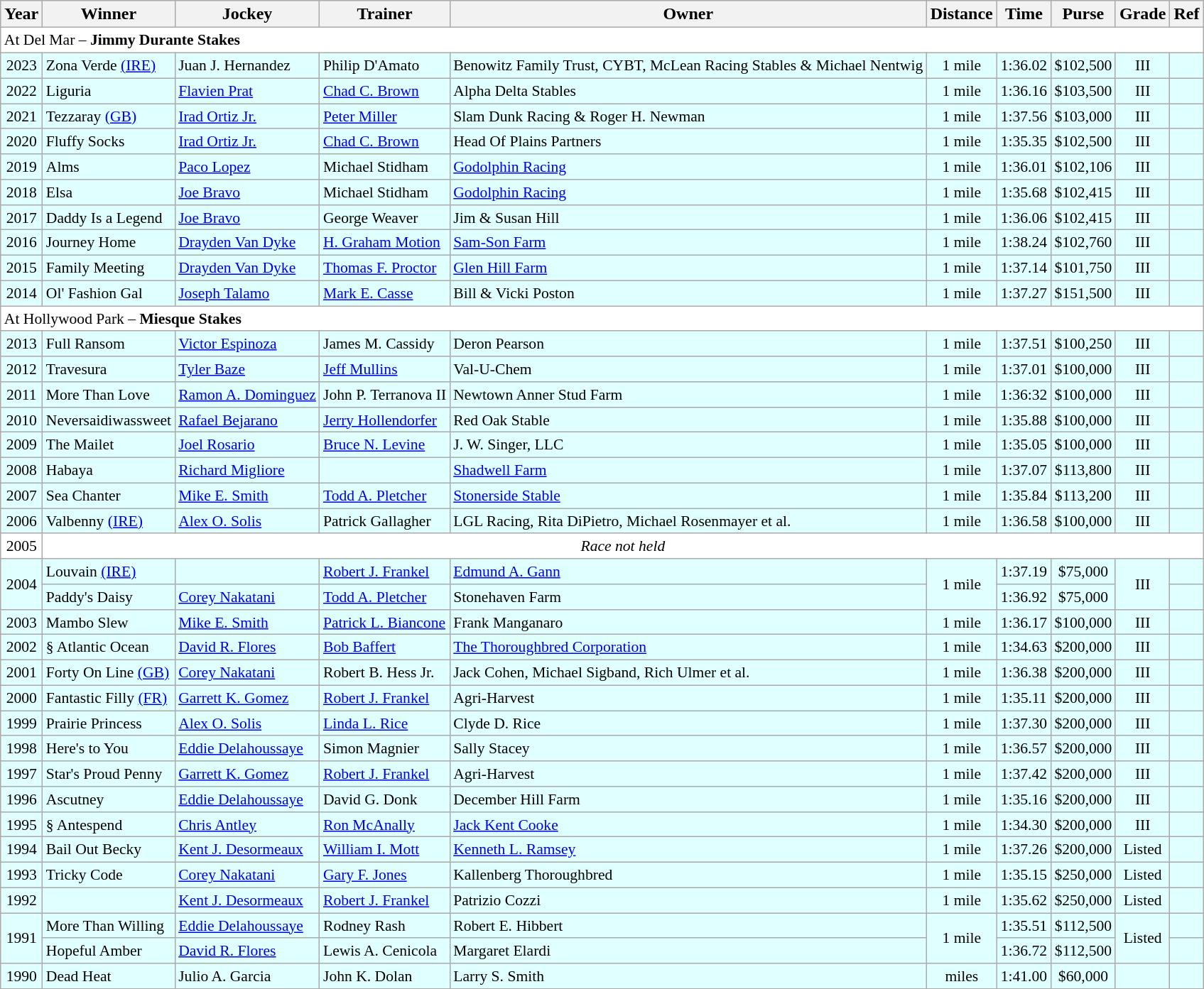<table class="wikitable sortable">
<tr>
<th>Year</th>
<th>Winner</th>
<th>Jockey</th>
<th>Trainer</th>
<th>Owner</th>
<th>Distance</th>
<th>Time</th>
<th>Purse</th>
<th>Grade</th>
<th>Ref</th>
</tr>
<tr style="font-size:90%; background-color:white">
<td align="left" colspan=10>At Del Mar – <strong>Jimmy Durante Stakes</strong></td>
</tr>
<tr style="font-size:90%; background-color:lightcyan">
<td align=center>2023</td>
<td>Zona Verde <a href='#'>(IRE)</a></td>
<td>Juan J. Hernandez</td>
<td>Philip D'Amato</td>
<td>Benowitz Family Trust, CYBT, McLean Racing Stables & Michael Nentwig</td>
<td align=center>1 mile</td>
<td align=center>1:36.02</td>
<td align=center>$102,500</td>
<td align=center>III</td>
<td></td>
</tr>
<tr style="font-size:90%; background-color:lightcyan">
<td align=center>2022</td>
<td>Liguria</td>
<td><a href='#'>Flavien Prat</a></td>
<td><a href='#'>Chad C. Brown</a></td>
<td>Alpha Delta Stables</td>
<td align=center>1 mile</td>
<td align=center>1:36.16</td>
<td align=center>$103,500</td>
<td align=center>III</td>
<td></td>
</tr>
<tr style="font-size:90%; background-color:lightcyan">
<td align=center>2021</td>
<td>Tezzaray <a href='#'>(GB)</a></td>
<td><a href='#'>Irad Ortiz Jr.</a></td>
<td><a href='#'>Peter Miller</a></td>
<td>Slam Dunk Racing & Roger H. Newman</td>
<td align=center>1 mile</td>
<td align=center>1:37.56</td>
<td align=center>$103,000</td>
<td align=center>III</td>
<td></td>
</tr>
<tr style="font-size:90%; background-color:lightcyan">
<td align=center>2020</td>
<td>Fluffy Socks</td>
<td><a href='#'>Irad Ortiz Jr.</a></td>
<td><a href='#'>Chad C. Brown</a></td>
<td>Head Of Plains Partners</td>
<td align=center>1 mile</td>
<td align=center>1:35.35</td>
<td align=center>$102,500</td>
<td align=center>III</td>
<td></td>
</tr>
<tr style="font-size:90%; background-color:lightcyan">
<td align=center>2019</td>
<td>Alms</td>
<td><a href='#'>Paco Lopez</a></td>
<td>Michael Stidham</td>
<td><a href='#'>Godolphin Racing</a></td>
<td align=center>1 mile</td>
<td align=center>1:36.01</td>
<td align=center>$102,106</td>
<td align=center>III</td>
<td></td>
</tr>
<tr style="font-size:90%; background-color:lightcyan">
<td align=center>2018</td>
<td>Elsa</td>
<td><a href='#'>Joe Bravo</a></td>
<td>Michael Stidham</td>
<td><a href='#'>Godolphin Racing</a></td>
<td align=center>1 mile</td>
<td align=center>1:35.68</td>
<td align=center>$102,415</td>
<td align=center>III</td>
<td></td>
</tr>
<tr style="font-size:90%; background-color:lightcyan">
<td align=center>2017</td>
<td>Daddy Is a Legend</td>
<td><a href='#'>Joe Bravo</a></td>
<td>George Weaver</td>
<td>Jim & Susan Hill</td>
<td align=center>1 mile</td>
<td align=center>1:36.06</td>
<td align=center>$102,415</td>
<td align=center>III</td>
<td></td>
</tr>
<tr style="font-size:90%; background-color:lightcyan">
<td align=center>2016</td>
<td>Journey Home</td>
<td><a href='#'>Drayden Van Dyke</a></td>
<td><a href='#'>H. Graham Motion</a></td>
<td><a href='#'>Sam-Son Farm</a></td>
<td align=center>1 mile</td>
<td align=center>1:38.24</td>
<td align=center>$102,760</td>
<td align=center>III</td>
<td></td>
</tr>
<tr style="font-size:90%; background-color:lightcyan">
<td align=center>2015</td>
<td>Family Meeting</td>
<td><a href='#'>Drayden Van Dyke</a></td>
<td><a href='#'>Thomas F. Proctor</a></td>
<td><a href='#'>Glen Hill Farm</a></td>
<td align=center>1 mile</td>
<td align=center>1:37.14</td>
<td align=center>$101,750</td>
<td align=center>III</td>
<td></td>
</tr>
<tr style="font-size:90%; background-color:lightcyan">
<td align=center>2014</td>
<td>Ol' Fashion Gal</td>
<td><a href='#'>Joseph Talamo</a></td>
<td><a href='#'>Mark E. Casse</a></td>
<td>Bill & Vicki Poston</td>
<td align=center>1 mile</td>
<td align=center>1:37.27</td>
<td align=center>$151,500</td>
<td align=center>III</td>
<td></td>
</tr>
<tr style="font-size:90%; background-color:white">
<td align="left" colspan=10>At Hollywood Park – <strong>Miesque Stakes</strong></td>
</tr>
<tr style="font-size:90%; background-color:lightcyan">
<td align=center>2013</td>
<td>Full Ransom</td>
<td><a href='#'>Victor Espinoza</a></td>
<td>James M. Cassidy</td>
<td>Deron Pearson</td>
<td align=center>1 mile</td>
<td align=center>1:37.51</td>
<td align=center>$100,250</td>
<td align=center>III</td>
<td></td>
</tr>
<tr style="font-size:90%; background-color:lightcyan">
<td align=center>2012</td>
<td>Travesura</td>
<td><a href='#'>Tyler Baze</a></td>
<td><a href='#'>Jeff Mullins</a></td>
<td>Val-U-Chem</td>
<td align=center>1 mile</td>
<td align=center>1:37.01</td>
<td align=center>$100,000</td>
<td align=center>III</td>
<td></td>
</tr>
<tr style="font-size:90%; background-color:lightcyan">
<td align=center>2011</td>
<td>More Than Love</td>
<td><a href='#'>Ramon A. Dominguez</a></td>
<td>John P. Terranova II</td>
<td>Newtown Anner Stud Farm</td>
<td align=center>1 mile</td>
<td align=center>1:36:32</td>
<td align=center>$100,000</td>
<td align=center>III</td>
<td></td>
</tr>
<tr style="font-size:90%; background-color:lightcyan">
<td align=center>2010</td>
<td>Neversaidiwassweet</td>
<td><a href='#'>Rafael Bejarano</a></td>
<td><a href='#'>Jerry Hollendorfer</a></td>
<td>Red Oak Stable</td>
<td align=center>1 mile</td>
<td align=center>1:35.88</td>
<td align=center>$100,000</td>
<td align=center>III</td>
<td></td>
</tr>
<tr style="font-size:90%; background-color:lightcyan">
<td align=center>2009</td>
<td>The Mailet</td>
<td><a href='#'>Joel Rosario</a></td>
<td><a href='#'>Bruce N. Levine</a></td>
<td>J. W. Singer, LLC</td>
<td align=center>1 mile</td>
<td align=center>1:35.05</td>
<td align=center>$100,000</td>
<td align=center>III</td>
<td></td>
</tr>
<tr style="font-size:90%; background-color:lightcyan">
<td align=center>2008</td>
<td>Habaya</td>
<td><a href='#'>Richard Migliore</a></td>
<td></td>
<td><a href='#'>Shadwell Farm</a></td>
<td align=center>1 mile</td>
<td align=center>1:37.07</td>
<td align=center>$113,800</td>
<td align=center>III</td>
<td></td>
</tr>
<tr style="font-size:90%; background-color:lightcyan">
<td align=center>2007</td>
<td>Sea Chanter</td>
<td><a href='#'>Mike E. Smith</a></td>
<td><a href='#'>Todd A. Pletcher</a></td>
<td><a href='#'>Stonerside Stable</a></td>
<td align=center>1 mile</td>
<td align=center>1:35.84</td>
<td align=center>$113,200</td>
<td align=center>III</td>
<td></td>
</tr>
<tr style="font-size:90%; background-color:lightcyan">
<td align=center>2006</td>
<td>Valbenny <a href='#'>(IRE)</a></td>
<td><a href='#'>Alex O. Solis</a></td>
<td>Patrick Gallagher</td>
<td>LGL Racing, Rita DiPietro, Michael Rosenmayer et al.</td>
<td align=center>1 mile</td>
<td align=center>1:36.58</td>
<td align=center>$100,000</td>
<td align=center>III</td>
<td></td>
</tr>
<tr style="font-size:90%; background-color:white">
<td align="center">2005</td>
<td align="center" colspan=9><em>Race not held</em></td>
</tr>
<tr style="font-size:90%; background-color:lightcyan">
<td align=center rowspan=2>2004</td>
<td>Louvain <a href='#'>(IRE)</a></td>
<td></td>
<td><a href='#'>Robert J. Frankel</a></td>
<td><a href='#'>Edmund A. Gann</a></td>
<td align=center rowspan=2>1 mile</td>
<td align=center>1:37.19</td>
<td align=center>$75,000</td>
<td align=center rowspan=2>III</td>
<td></td>
</tr>
<tr style="font-size:90%; background-color:lightcyan">
<td>Paddy's Daisy</td>
<td><a href='#'>Corey Nakatani</a></td>
<td><a href='#'>Todd A. Pletcher</a></td>
<td>Stonehaven Farm</td>
<td align=center>1:36.92</td>
<td align=center>$75,000</td>
<td></td>
</tr>
<tr style="font-size:90%; background-color:lightcyan">
<td align=center>2003</td>
<td>Mambo Slew</td>
<td><a href='#'>Mike E. Smith</a></td>
<td><a href='#'>Patrick L. Biancone</a></td>
<td>Frank Manganaro</td>
<td align=center>1 mile</td>
<td align=center>1:36.17</td>
<td align=center>$100,000</td>
<td align=center>III</td>
<td></td>
</tr>
<tr style="font-size:90%; background-color:lightcyan">
<td align=center>2002</td>
<td>§ Atlantic Ocean</td>
<td><a href='#'>David R. Flores</a></td>
<td><a href='#'>Bob Baffert</a></td>
<td><a href='#'>The Thoroughbred Corporation</a></td>
<td align=center>1 mile</td>
<td align=center>1:34.63</td>
<td align=center>$200,000</td>
<td align=center>III</td>
<td></td>
</tr>
<tr style="font-size:90%; background-color:lightcyan">
<td align=center>2001</td>
<td>Forty On Line <a href='#'>(GB)</a></td>
<td><a href='#'>Corey Nakatani</a></td>
<td>Robert B. Hess Jr.</td>
<td>Jack Cohen, Michael Sigband, Rich Ulmer et al.</td>
<td align=center>1 mile</td>
<td align=center>1:36.38</td>
<td align=center>$200,000</td>
<td align=center>III</td>
<td></td>
</tr>
<tr style="font-size:90%; background-color:lightcyan">
<td align=center>2000</td>
<td>Fantastic Filly <a href='#'>(FR)</a></td>
<td><a href='#'>Garrett K. Gomez</a></td>
<td><a href='#'>Robert J. Frankel</a></td>
<td>Agri-Harvest</td>
<td align=center>1 mile</td>
<td align=center>1:35.11</td>
<td align=center>$200,000</td>
<td align=center>III</td>
<td></td>
</tr>
<tr style="font-size:90%; background-color:lightcyan">
<td align=center>1999</td>
<td>Prairie Princess</td>
<td><a href='#'>Alex O. Solis</a></td>
<td><a href='#'>Linda L. Rice</a></td>
<td>Clyde D. Rice</td>
<td align=center>1 mile</td>
<td align=center>1:37.30</td>
<td align=center>$200,000</td>
<td align=center>III</td>
<td></td>
</tr>
<tr style="font-size:90%; background-color:lightcyan">
<td align=center>1998</td>
<td>Here's to You</td>
<td><a href='#'>Eddie Delahoussaye</a></td>
<td>Simon Magnier</td>
<td>Sally Stacey</td>
<td align=center>1 mile</td>
<td align=center>1:36.57</td>
<td align=center>$200,000</td>
<td align=center>III</td>
<td></td>
</tr>
<tr style="font-size:90%; background-color:lightcyan">
<td align=center>1997</td>
<td>Star's Proud Penny</td>
<td><a href='#'>Garrett K. Gomez</a></td>
<td><a href='#'>Robert J. Frankel</a></td>
<td>Agri-Harvest</td>
<td align=center>1 mile</td>
<td align=center>1:37.42</td>
<td align=center>$200,000</td>
<td align=center>III</td>
<td></td>
</tr>
<tr style="font-size:90%; background-color:lightcyan">
<td align=center>1996</td>
<td>Ascutney</td>
<td><a href='#'>Eddie Delahoussaye</a></td>
<td>David G. Donk</td>
<td>December Hill Farm</td>
<td align=center>1 mile</td>
<td align=center>1:35.16</td>
<td align=center>$200,000</td>
<td align=center>III</td>
<td></td>
</tr>
<tr style="font-size:90%; background-color:lightcyan">
<td align=center>1995</td>
<td>§ Antespend</td>
<td><a href='#'>Chris Antley</a></td>
<td><a href='#'>Ron McAnally</a></td>
<td><a href='#'>Jack Kent Cooke</a></td>
<td align=center>1 mile</td>
<td align=center>1:34.30</td>
<td align=center>$200,000</td>
<td align=center>III</td>
<td></td>
</tr>
<tr style="font-size:90%; background-color:lightcyan">
<td align=center>1994</td>
<td>Bail Out Becky</td>
<td><a href='#'>Kent J. Desormeaux</a></td>
<td><a href='#'>William I. Mott</a></td>
<td><a href='#'>Kenneth L. Ramsey</a></td>
<td align=center>1 mile</td>
<td align=center>1:37.26</td>
<td align=center>$200,000</td>
<td align=center>Listed</td>
<td></td>
</tr>
<tr style="font-size:90%; background-color:lightcyan">
<td align=center>1993</td>
<td>Tricky Code</td>
<td><a href='#'>Corey Nakatani</a></td>
<td><a href='#'>Gary F. Jones</a></td>
<td>Kallenberg Thoroughbred</td>
<td align=center>1 mile</td>
<td align=center>1:35.15</td>
<td align=center>$250,000</td>
<td align=center>Listed</td>
<td></td>
</tr>
<tr style="font-size:90%; background-color:lightcyan">
<td align=center>1992</td>
<td></td>
<td><a href='#'>Kent J. Desormeaux</a></td>
<td><a href='#'>Robert J. Frankel</a></td>
<td>Patrizio Cozzi</td>
<td align=center>1 mile</td>
<td align=center>1:35.62</td>
<td align=center>$250,000</td>
<td align=center>Listed</td>
<td></td>
</tr>
<tr style="font-size:90%; background-color:lightcyan">
<td align=center rowspan=2>1991</td>
<td>More Than Willing</td>
<td><a href='#'>Eddie Delahoussaye</a></td>
<td>Rodney Rash</td>
<td>Robert E. Hibbert</td>
<td align=center rowspan=2>1 mile</td>
<td align=center>1:35.51</td>
<td align=center>$112,500</td>
<td align=center rowspan=2>Listed</td>
<td></td>
</tr>
<tr style="font-size:90%; background-color:lightcyan">
<td>Hopeful Amber</td>
<td><a href='#'>David R. Flores</a></td>
<td>Lewis A. Cenicola</td>
<td>Margaret Elardi</td>
<td align=center>1:36.72</td>
<td align=center>$112,500</td>
<td></td>
</tr>
<tr style="font-size:90%; background-color:lightcyan">
<td align=center>1990</td>
<td>Dead Heat</td>
<td>Julio A. Garcia</td>
<td>John K. Dolan</td>
<td>Larry S. Smith</td>
<td align=center> miles</td>
<td align=center>1:41.00</td>
<td align=center>$60,000</td>
<td align=center></td>
<td></td>
</tr>
</table>
